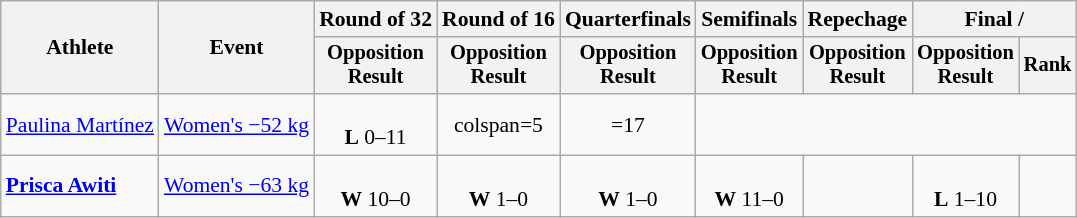<table class="wikitable" style="font-size:90%">
<tr>
<th rowspan="2">Athlete</th>
<th rowspan="2">Event</th>
<th>Round of 32</th>
<th>Round of 16</th>
<th>Quarterfinals</th>
<th>Semifinals</th>
<th>Repechage</th>
<th colspan=2>Final / </th>
</tr>
<tr style="font-size:95%">
<th>Opposition<br>Result</th>
<th>Opposition<br>Result</th>
<th>Opposition<br>Result</th>
<th>Opposition<br>Result</th>
<th>Opposition<br>Result</th>
<th>Opposition<br>Result</th>
<th>Rank</th>
</tr>
<tr align=center>
<td align=left><a href='#'>Paulina Martínez</a></td>
<td align=left><a href='#'>Women's −52 kg</a></td>
<td><br><strong>L</strong> 0–11</td>
<td>colspan=5</td>
<td>=17</td>
</tr>
<tr align=center>
<td align=left><strong><a href='#'>Prisca Awiti</a></strong></td>
<td align=left><a href='#'>Women's −63 kg</a></td>
<td><br><strong>W</strong> 10–0</td>
<td><br><strong>W</strong> 1–0</td>
<td><br><strong>W</strong> 1–0</td>
<td><br><strong>W</strong> 11–0</td>
<td></td>
<td><br><strong>L</strong> 1–10</td>
<td></td>
</tr>
</table>
